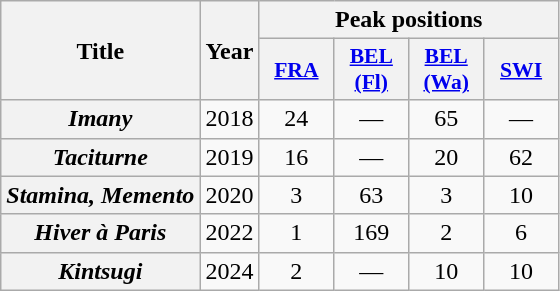<table class="wikitable plainrowheaders" style="text-align:center">
<tr>
<th scope="col" rowspan="2">Title</th>
<th scope="col" rowspan="2">Year</th>
<th scope="col" colspan="4">Peak positions</th>
</tr>
<tr>
<th scope="col" style="width:3em;font-size:90%;"><a href='#'>FRA</a><br></th>
<th scope="col" style="width:3em;font-size:90%;"><a href='#'>BEL <br>(Fl)</a><br></th>
<th scope="col" style="width:3em;font-size:90%;"><a href='#'>BEL <br>(Wa)</a><br></th>
<th scope="col" style="width:3em;font-size:90%;"><a href='#'>SWI</a><br></th>
</tr>
<tr>
<th scope="row"><em>Imany</em></th>
<td>2018</td>
<td>24</td>
<td>—</td>
<td>65</td>
<td>—</td>
</tr>
<tr>
<th scope="row"><em>Taciturne</em></th>
<td>2019</td>
<td>16</td>
<td>—</td>
<td>20</td>
<td>62</td>
</tr>
<tr>
<th scope="row"><em>Stamina, Memento</em></th>
<td>2020</td>
<td>3</td>
<td>63</td>
<td>3</td>
<td>10</td>
</tr>
<tr>
<th scope="row"><em>Hiver à Paris</em></th>
<td>2022</td>
<td>1</td>
<td>169</td>
<td>2</td>
<td>6</td>
</tr>
<tr>
<th scope="row"><em>Kintsugi</em></th>
<td>2024</td>
<td>2</td>
<td>—</td>
<td>10</td>
<td>10</td>
</tr>
</table>
